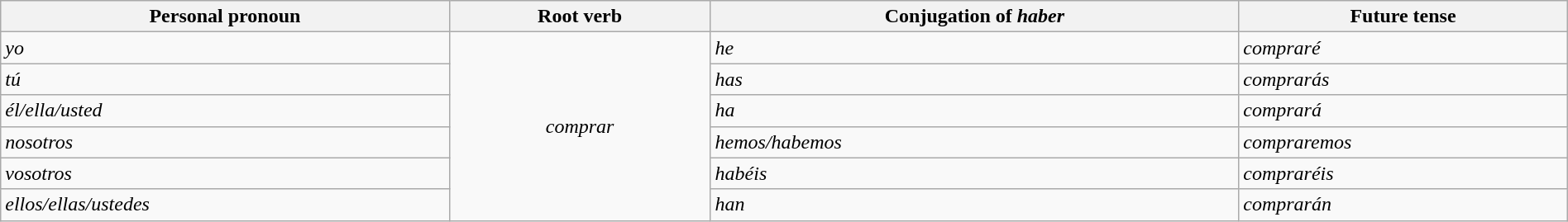<table class="wikitable" width="100%">
<tr>
<th>Personal pronoun</th>
<th>Root verb</th>
<th>Conjugation of <em>haber</em></th>
<th>Future tense</th>
</tr>
<tr>
<td><em>yo</em></td>
<td rowspan="6" style="text-align: center;"><em>comprar</em></td>
<td><em>he</em></td>
<td><em>compraré</em></td>
</tr>
<tr>
<td><em>tú</em></td>
<td><em>has</em></td>
<td><em>comprarás</em></td>
</tr>
<tr>
<td><em>él/ella/usted</em></td>
<td><em>ha</em></td>
<td><em>comprará</em></td>
</tr>
<tr>
<td><em>nosotros</em></td>
<td><em>hemos/habemos</em></td>
<td><em>compraremos</em></td>
</tr>
<tr>
<td><em>vosotros</em></td>
<td><em>habéis</em></td>
<td><em>compraréis</em></td>
</tr>
<tr>
<td><em>ellos/ellas/ustedes</em></td>
<td><em>han</em></td>
<td><em>comprarán</em></td>
</tr>
</table>
